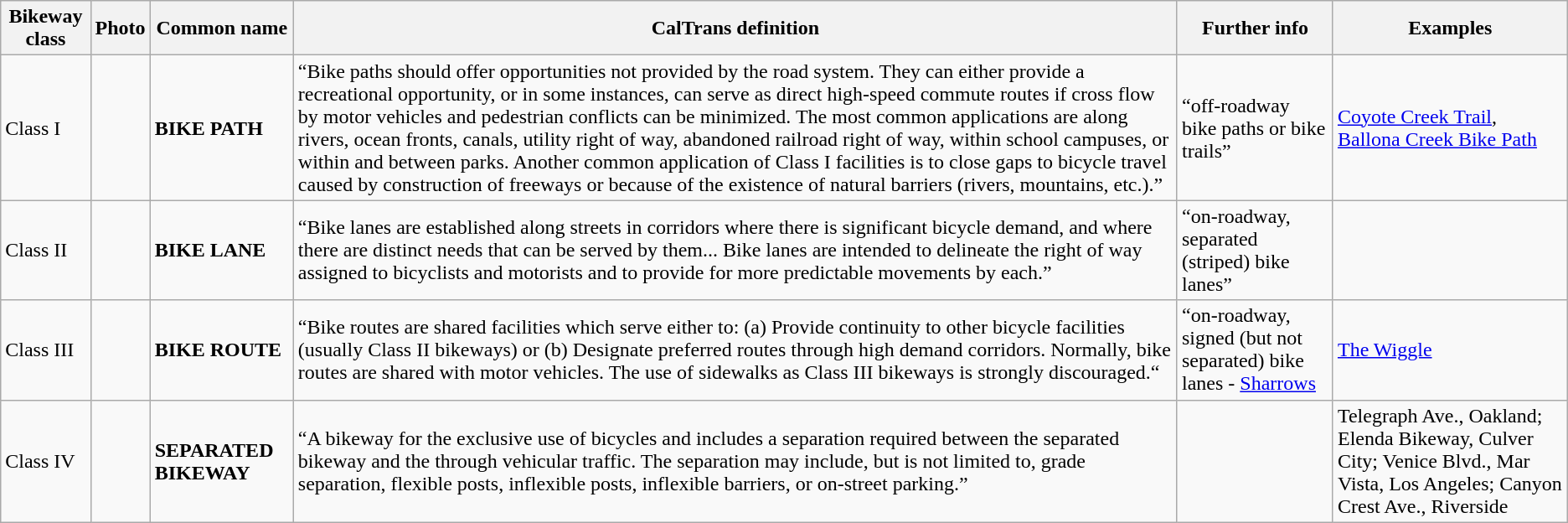<table class="wikitable">
<tr>
<th>Bikeway class</th>
<th>Photo</th>
<th>Common name</th>
<th>CalTrans definition</th>
<th>Further info</th>
<th>Examples</th>
</tr>
<tr>
<td>Class I</td>
<td></td>
<td><strong>BIKE PATH</strong></td>
<td>“Bike paths should offer opportunities not provided by the road system. They can either provide a recreational opportunity, or in some instances, can serve as direct high-speed commute routes if cross flow by motor vehicles and pedestrian conflicts can be minimized. The most common applications are along rivers, ocean fronts, canals, utility right of way, abandoned railroad right of way, within school campuses, or within and between parks. Another common application of Class I facilities is to close gaps to bicycle travel caused by construction of freeways or because of the existence of natural barriers (rivers, mountains, etc.).”</td>
<td>“off-roadway bike paths or bike trails” </td>
<td><a href='#'>Coyote Creek Trail</a>, <a href='#'>Ballona Creek Bike Path</a></td>
</tr>
<tr>
<td>Class II</td>
<td></td>
<td><strong>BIKE LANE</strong></td>
<td>“Bike lanes are established along streets in corridors where there is significant bicycle demand, and where there are distinct needs that can be served by them... Bike lanes are intended to delineate the right of way assigned to bicyclists and motorists and to provide for more predictable movements by each.”</td>
<td>“on-roadway, separated (striped) bike lanes”</td>
<td></td>
</tr>
<tr>
<td>Class III</td>
<td></td>
<td><strong>BIKE ROUTE</strong></td>
<td>“Bike routes are shared facilities which serve either to: (a) Provide continuity to other bicycle facilities (usually Class II bikeways) or (b) Designate preferred routes through high demand corridors. Normally, bike routes are shared with motor vehicles. The use of sidewalks as Class III bikeways is strongly discouraged.“</td>
<td>“on-roadway, signed (but not separated) bike lanes - <a href='#'>Sharrows</a></td>
<td><a href='#'>The Wiggle</a></td>
</tr>
<tr>
<td>Class IV</td>
<td></td>
<td><strong>SEPARATED BIKEWAY</strong></td>
<td>“A bikeway for the exclusive use of bicycles and includes a separation required between the separated bikeway and the through vehicular traffic. The separation may include, but is not limited to, grade separation, flexible posts, inflexible posts, inflexible barriers, or on-street parking.”</td>
<td></td>
<td>Telegraph Ave., Oakland; Elenda Bikeway, Culver City; Venice Blvd., Mar Vista, Los Angeles; Canyon Crest Ave., Riverside</td>
</tr>
</table>
